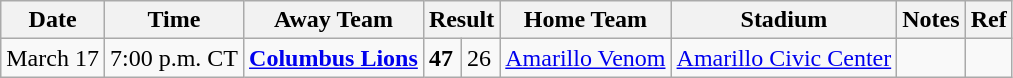<table class="wikitable">
<tr>
<th>Date</th>
<th>Time</th>
<th>Away Team</th>
<th colspan="2">Result</th>
<th>Home Team</th>
<th>Stadium</th>
<th>Notes</th>
<th>Ref</th>
</tr>
<tr>
<td>March 17</td>
<td>7:00 p.m. CT</td>
<td><strong><a href='#'>Columbus Lions</a></strong></td>
<td><strong>47</strong></td>
<td>26</td>
<td><a href='#'>Amarillo Venom</a></td>
<td><a href='#'>Amarillo Civic Center</a></td>
<td></td>
<td></td>
</tr>
</table>
